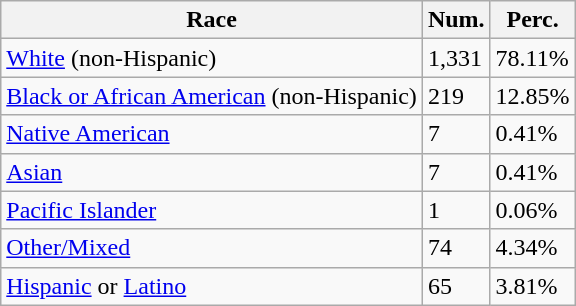<table class="wikitable">
<tr>
<th>Race</th>
<th>Num.</th>
<th>Perc.</th>
</tr>
<tr>
<td><a href='#'>White</a> (non-Hispanic)</td>
<td>1,331</td>
<td>78.11%</td>
</tr>
<tr>
<td><a href='#'>Black or African American</a> (non-Hispanic)</td>
<td>219</td>
<td>12.85%</td>
</tr>
<tr>
<td><a href='#'>Native American</a></td>
<td>7</td>
<td>0.41%</td>
</tr>
<tr>
<td><a href='#'>Asian</a></td>
<td>7</td>
<td>0.41%</td>
</tr>
<tr>
<td><a href='#'>Pacific Islander</a></td>
<td>1</td>
<td>0.06%</td>
</tr>
<tr>
<td><a href='#'>Other/Mixed</a></td>
<td>74</td>
<td>4.34%</td>
</tr>
<tr>
<td><a href='#'>Hispanic</a> or <a href='#'>Latino</a></td>
<td>65</td>
<td>3.81%</td>
</tr>
</table>
